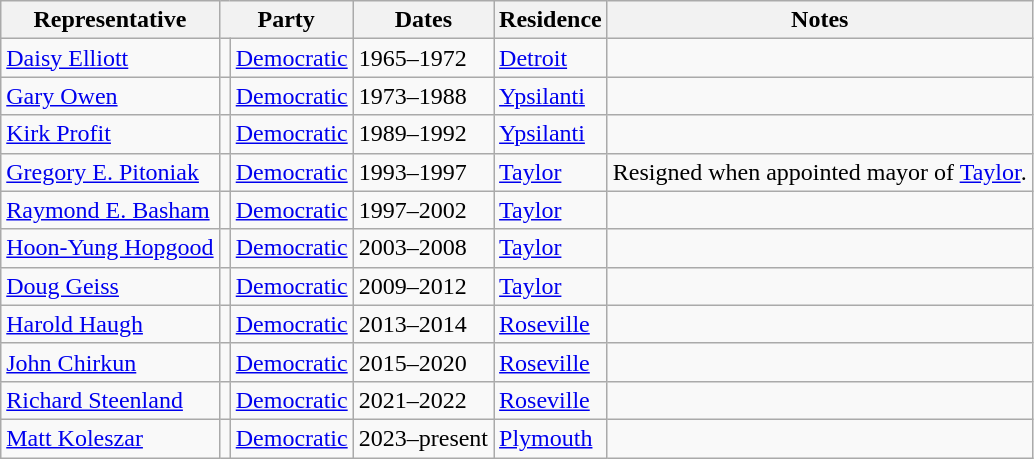<table class=wikitable>
<tr valign=bottom>
<th>Representative</th>
<th colspan="2">Party</th>
<th>Dates</th>
<th>Residence</th>
<th>Notes</th>
</tr>
<tr>
<td><a href='#'>Daisy Elliott</a></td>
<td bgcolor=></td>
<td><a href='#'>Democratic</a></td>
<td>1965–1972</td>
<td><a href='#'>Detroit</a></td>
<td></td>
</tr>
<tr>
<td><a href='#'>Gary Owen</a></td>
<td bgcolor=></td>
<td><a href='#'>Democratic</a></td>
<td>1973–1988</td>
<td><a href='#'>Ypsilanti</a></td>
<td></td>
</tr>
<tr>
<td><a href='#'>Kirk Profit</a></td>
<td bgcolor=></td>
<td><a href='#'>Democratic</a></td>
<td>1989–1992</td>
<td><a href='#'>Ypsilanti</a></td>
<td></td>
</tr>
<tr>
<td><a href='#'>Gregory E. Pitoniak</a></td>
<td bgcolor=></td>
<td><a href='#'>Democratic</a></td>
<td>1993–1997</td>
<td><a href='#'>Taylor</a></td>
<td>Resigned when appointed mayor of <a href='#'>Taylor</a>.</td>
</tr>
<tr>
<td><a href='#'>Raymond E. Basham</a></td>
<td bgcolor=></td>
<td><a href='#'>Democratic</a></td>
<td>1997–2002</td>
<td><a href='#'>Taylor</a></td>
<td></td>
</tr>
<tr>
<td><a href='#'>Hoon-Yung Hopgood</a></td>
<td bgcolor=></td>
<td><a href='#'>Democratic</a></td>
<td>2003–2008</td>
<td><a href='#'>Taylor</a></td>
<td></td>
</tr>
<tr>
<td><a href='#'>Doug Geiss</a></td>
<td bgcolor=></td>
<td><a href='#'>Democratic</a></td>
<td>2009–2012</td>
<td><a href='#'>Taylor</a></td>
<td></td>
</tr>
<tr>
<td><a href='#'>Harold Haugh</a></td>
<td bgcolor=></td>
<td><a href='#'>Democratic</a></td>
<td>2013–2014</td>
<td><a href='#'>Roseville</a></td>
<td></td>
</tr>
<tr>
<td><a href='#'>John Chirkun</a></td>
<td bgcolor=></td>
<td><a href='#'>Democratic</a></td>
<td>2015–2020</td>
<td><a href='#'>Roseville</a></td>
<td></td>
</tr>
<tr>
<td><a href='#'>Richard Steenland</a></td>
<td bgcolor=></td>
<td><a href='#'>Democratic</a></td>
<td>2021–2022</td>
<td><a href='#'>Roseville</a></td>
<td></td>
</tr>
<tr>
<td><a href='#'>Matt Koleszar</a></td>
<td bgcolor=></td>
<td><a href='#'>Democratic</a></td>
<td>2023–present</td>
<td><a href='#'>Plymouth</a></td>
<td></td>
</tr>
</table>
